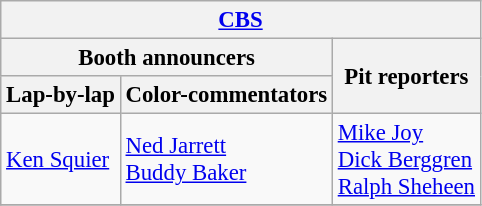<table class="wikitable" style="font-size: 95%">
<tr>
<th colspan=4><a href='#'>CBS</a></th>
</tr>
<tr>
<th colspan=2>Booth announcers</th>
<th rowspan=2>Pit reporters</th>
</tr>
<tr>
<th><strong>Lap-by-lap</strong></th>
<th><strong>Color-commentators</strong></th>
</tr>
<tr>
<td><a href='#'>Ken Squier</a></td>
<td><a href='#'>Ned Jarrett</a> <br> <a href='#'>Buddy Baker</a></td>
<td><a href='#'>Mike Joy</a> <br> <a href='#'>Dick Berggren</a> <br> <a href='#'>Ralph Sheheen</a></td>
</tr>
<tr>
</tr>
</table>
